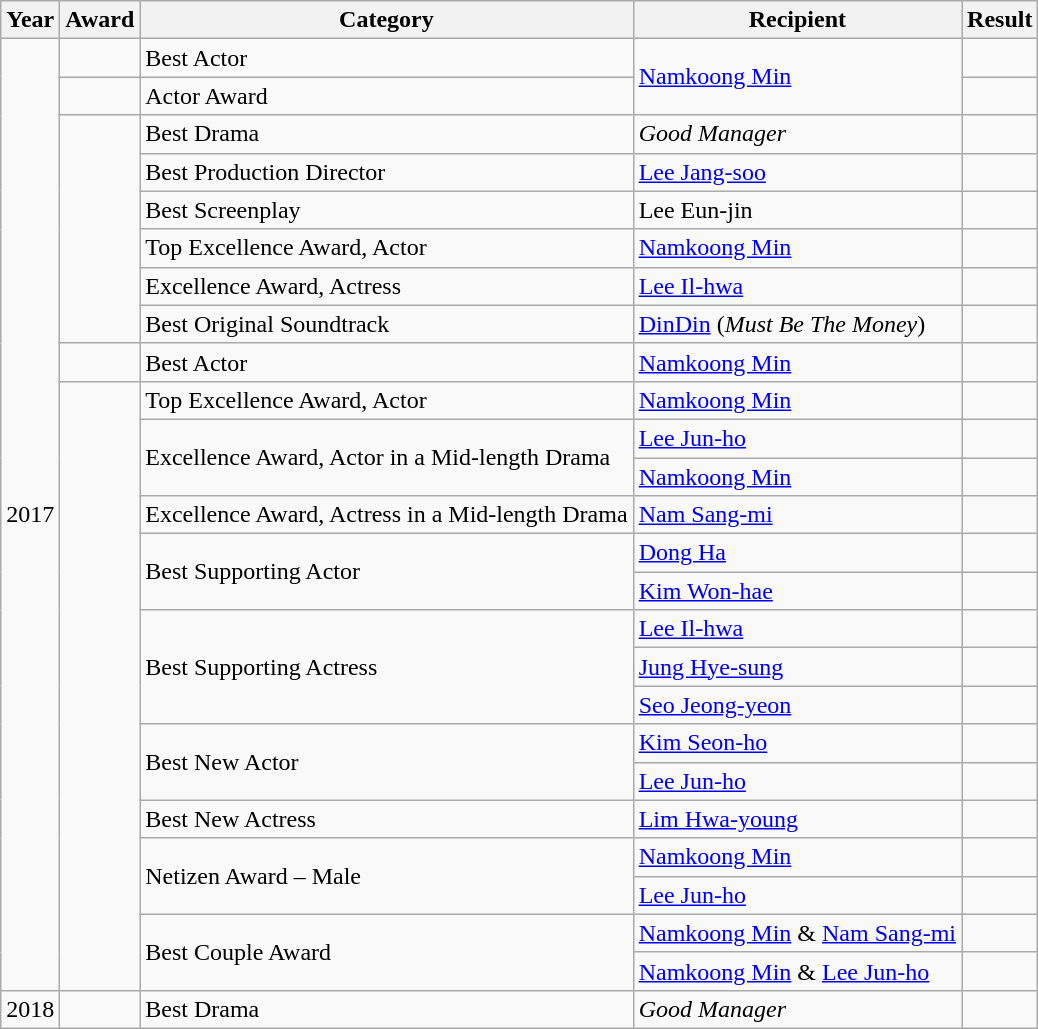<table class="wikitable">
<tr>
<th>Year</th>
<th>Award</th>
<th>Category</th>
<th>Recipient</th>
<th>Result</th>
</tr>
<tr>
<td rowspan="25">2017</td>
<td></td>
<td>Best Actor</td>
<td rowspan="2"><a href='#'>Namkoong Min</a></td>
<td></td>
</tr>
<tr>
<td></td>
<td>Actor Award</td>
<td></td>
</tr>
<tr>
<td rowspan="6"></td>
<td>Best Drama</td>
<td><em>Good Manager</em></td>
<td></td>
</tr>
<tr>
<td>Best Production Director</td>
<td><a href='#'>Lee Jang-soo</a></td>
<td></td>
</tr>
<tr>
<td>Best Screenplay</td>
<td>Lee Eun-jin</td>
<td></td>
</tr>
<tr>
<td>Top Excellence Award, Actor</td>
<td><a href='#'>Namkoong Min</a></td>
<td></td>
</tr>
<tr>
<td>Excellence Award, Actress</td>
<td><a href='#'>Lee Il-hwa</a></td>
<td></td>
</tr>
<tr>
<td>Best Original Soundtrack</td>
<td><a href='#'>DinDin</a> (<em>Must Be The Money</em>)</td>
<td></td>
</tr>
<tr>
<td></td>
<td>Best Actor</td>
<td><a href='#'>Namkoong Min</a></td>
<td></td>
</tr>
<tr>
<td rowspan="16"></td>
<td>Top Excellence Award, Actor</td>
<td><a href='#'>Namkoong Min</a></td>
<td></td>
</tr>
<tr>
<td rowspan="2">Excellence Award, Actor in a Mid-length Drama</td>
<td><a href='#'>Lee Jun-ho</a></td>
<td></td>
</tr>
<tr>
<td><a href='#'>Namkoong Min</a></td>
<td></td>
</tr>
<tr>
<td>Excellence Award, Actress in a Mid-length Drama</td>
<td><a href='#'>Nam Sang-mi</a></td>
<td></td>
</tr>
<tr>
<td rowspan="2">Best Supporting Actor</td>
<td><a href='#'>Dong Ha</a></td>
<td></td>
</tr>
<tr>
<td><a href='#'>Kim Won-hae</a></td>
<td></td>
</tr>
<tr>
<td rowspan="3">Best Supporting Actress</td>
<td><a href='#'>Lee Il-hwa</a></td>
<td></td>
</tr>
<tr>
<td><a href='#'>Jung Hye-sung</a></td>
<td></td>
</tr>
<tr>
<td><a href='#'>Seo Jeong-yeon</a></td>
<td></td>
</tr>
<tr>
<td rowspan="2">Best New Actor</td>
<td><a href='#'>Kim Seon-ho</a></td>
<td></td>
</tr>
<tr>
<td><a href='#'>Lee Jun-ho</a></td>
<td></td>
</tr>
<tr>
<td>Best New Actress</td>
<td><a href='#'>Lim Hwa-young</a></td>
<td></td>
</tr>
<tr>
<td rowspan="2">Netizen Award – Male</td>
<td><a href='#'>Namkoong Min</a></td>
<td></td>
</tr>
<tr>
<td><a href='#'>Lee Jun-ho</a></td>
<td></td>
</tr>
<tr>
<td rowspan="2">Best Couple Award</td>
<td><a href='#'>Namkoong Min</a> & <a href='#'>Nam Sang-mi</a></td>
<td></td>
</tr>
<tr>
<td><a href='#'>Namkoong Min</a> & <a href='#'>Lee Jun-ho</a></td>
<td></td>
</tr>
<tr>
<td>2018</td>
<td></td>
<td>Best Drama</td>
<td><em>Good Manager</em></td>
<td></td>
</tr>
</table>
